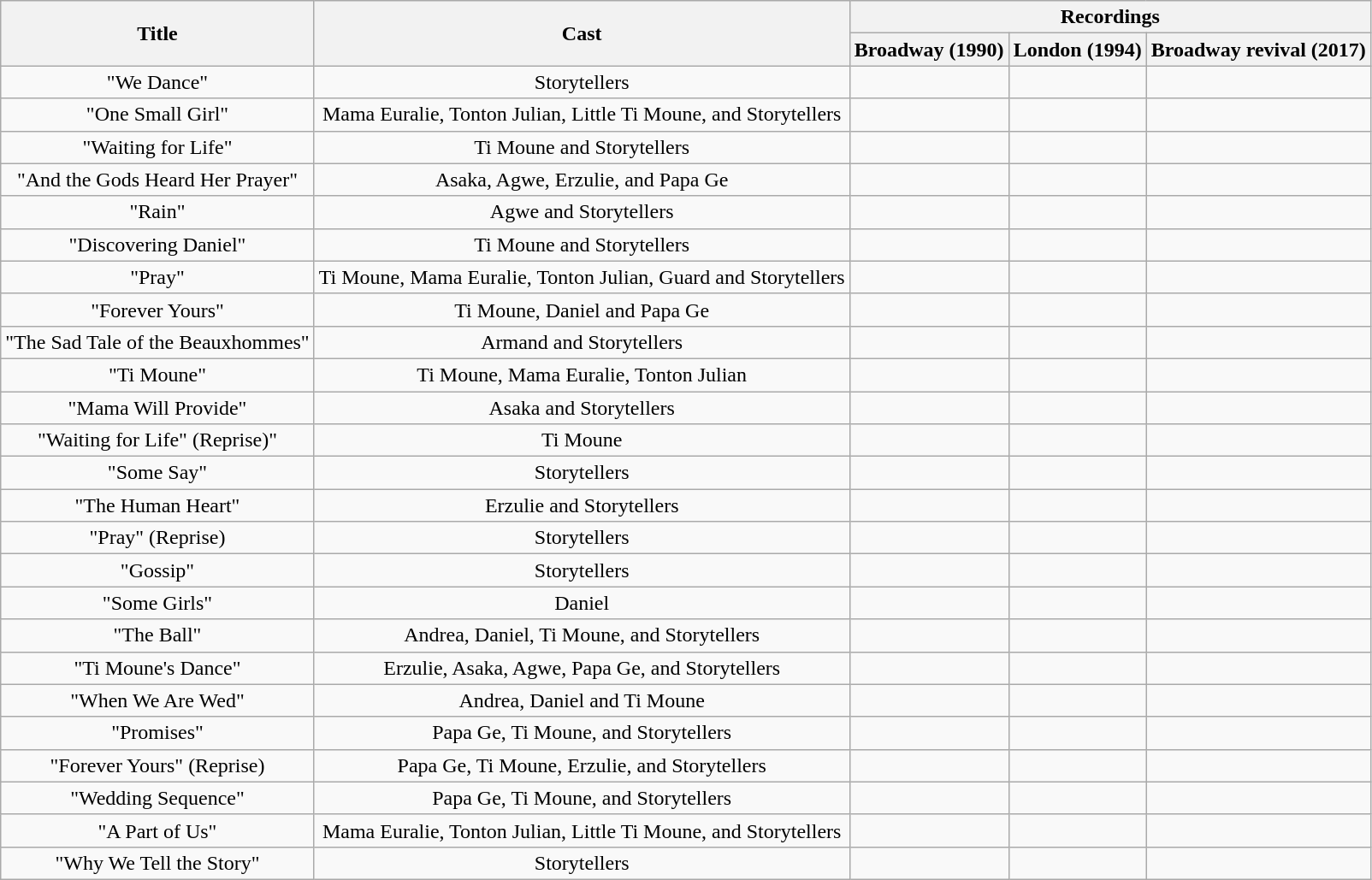<table class=wikitable style="text-align:center;font-size:100%;">
<tr>
<th rowspan=2>Title</th>
<th rowspan=2>Cast</th>
<th colspan=3>Recordings</th>
</tr>
<tr>
<th>Broadway (1990)</th>
<th>London (1994)</th>
<th>Broadway revival (2017)</th>
</tr>
<tr>
<td>"We Dance"</td>
<td>Storytellers</td>
<td></td>
<td></td>
<td></td>
</tr>
<tr>
<td>"One Small Girl"</td>
<td>Mama Euralie, Tonton Julian, Little Ti Moune, and Storytellers</td>
<td></td>
<td></td>
<td></td>
</tr>
<tr>
<td>"Waiting for Life"</td>
<td>Ti Moune and Storytellers</td>
<td></td>
<td></td>
<td></td>
</tr>
<tr>
<td>"And the Gods Heard Her Prayer"</td>
<td>Asaka, Agwe, Erzulie, and Papa Ge</td>
<td></td>
<td></td>
<td></td>
</tr>
<tr>
<td>"Rain"</td>
<td>Agwe and Storytellers</td>
<td></td>
<td></td>
<td></td>
</tr>
<tr>
<td>"Discovering Daniel"</td>
<td>Ti Moune and Storytellers</td>
<td></td>
<td></td>
<td></td>
</tr>
<tr>
<td>"Pray"</td>
<td>Ti Moune, Mama Euralie, Tonton Julian, Guard and Storytellers</td>
<td></td>
<td></td>
<td></td>
</tr>
<tr>
<td>"Forever Yours"</td>
<td>Ti Moune, Daniel and Papa Ge</td>
<td></td>
<td></td>
<td></td>
</tr>
<tr>
<td>"The Sad Tale of the Beauxhommes"</td>
<td>Armand and Storytellers</td>
<td></td>
<td></td>
<td></td>
</tr>
<tr>
<td>"Ti Moune"</td>
<td>Ti Moune, Mama Euralie, Tonton Julian</td>
<td></td>
<td></td>
<td></td>
</tr>
<tr>
<td>"Mama Will Provide"</td>
<td>Asaka and Storytellers</td>
<td></td>
<td></td>
<td></td>
</tr>
<tr>
<td>"Waiting for Life" (Reprise)"</td>
<td>Ti Moune</td>
<td></td>
<td></td>
<td></td>
</tr>
<tr>
<td>"Some Say"</td>
<td>Storytellers</td>
<td></td>
<td></td>
<td></td>
</tr>
<tr>
<td>"The Human Heart"</td>
<td>Erzulie and Storytellers</td>
<td></td>
<td></td>
<td></td>
</tr>
<tr>
<td>"Pray" (Reprise)</td>
<td>Storytellers</td>
<td></td>
<td></td>
<td></td>
</tr>
<tr>
<td>"Gossip"</td>
<td>Storytellers</td>
<td></td>
<td></td>
<td></td>
</tr>
<tr>
<td>"Some Girls"</td>
<td>Daniel</td>
<td></td>
<td></td>
<td></td>
</tr>
<tr>
<td>"The Ball"</td>
<td>Andrea, Daniel, Ti Moune, and Storytellers</td>
<td></td>
<td></td>
<td></td>
</tr>
<tr>
<td>"Ti Moune's Dance"</td>
<td>Erzulie, Asaka, Agwe, Papa Ge, and Storytellers</td>
<td></td>
<td></td>
<td></td>
</tr>
<tr>
<td>"When We Are Wed"</td>
<td>Andrea, Daniel and Ti Moune</td>
<td></td>
<td></td>
<td></td>
</tr>
<tr>
<td>"Promises"</td>
<td>Papa Ge, Ti Moune, and Storytellers</td>
<td></td>
<td></td>
<td></td>
</tr>
<tr>
<td>"Forever Yours" (Reprise)</td>
<td>Papa Ge, Ti Moune, Erzulie, and Storytellers</td>
<td></td>
<td></td>
<td></td>
</tr>
<tr>
<td>"Wedding Sequence"</td>
<td>Papa Ge, Ti Moune, and Storytellers</td>
<td></td>
<td></td>
<td></td>
</tr>
<tr>
<td>"A Part of Us"</td>
<td>Mama Euralie, Tonton Julian, Little Ti Moune, and Storytellers</td>
<td></td>
<td></td>
<td></td>
</tr>
<tr>
<td>"Why We Tell the Story"</td>
<td>Storytellers</td>
<td></td>
<td></td>
<td></td>
</tr>
</table>
